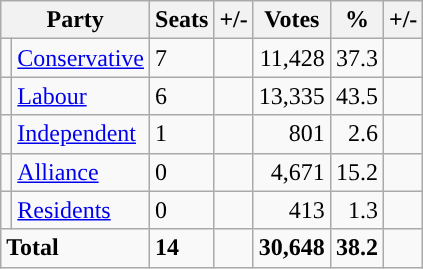<table class="wikitable sortable">
<tr>
<th colspan="2">Party</th>
<th>Seats</th>
<th>+/-</th>
<th>Votes</th>
<th>%</th>
<th>+/-</th>
</tr>
<tr>
<td style="background-color: "></td>
<td><a href='#'>Conservative</a></td>
<td>7</td>
<td></td>
<td style="text-align:right;">11,428</td>
<td style="text-align:right;">37.3</td>
<td style="text-align:right;"></td>
</tr>
<tr>
<td style="background-color: "></td>
<td><a href='#'>Labour</a></td>
<td>6</td>
<td></td>
<td style="text-align:right;">13,335</td>
<td style="text-align:right;">43.5</td>
<td style="text-align:right;"></td>
</tr>
<tr>
<td style="background-color: "></td>
<td><a href='#'>Independent</a></td>
<td>1</td>
<td></td>
<td style="text-align:right;">801</td>
<td style="text-align:right;">2.6</td>
<td style="text-align:right;"></td>
</tr>
<tr>
<td style="background-color: "></td>
<td><a href='#'>Alliance</a></td>
<td>0</td>
<td></td>
<td style="text-align:right;">4,671</td>
<td style="text-align:right;">15.2</td>
<td style="text-align:right;"></td>
</tr>
<tr>
<td style="background-color: "></td>
<td><a href='#'>Residents</a></td>
<td>0</td>
<td></td>
<td style="text-align:right;">413</td>
<td style="text-align:right;">1.3</td>
<td style="text-align:right;"></td>
</tr>
<tr>
<td colspan="2"><strong>Total</strong></td>
<td><strong>14</strong></td>
<td></td>
<td style="text-align:right;"><strong>30,648</strong></td>
<td style="text-align:right;"><strong>38.2</strong></td>
<td style="text-align:right;"></td>
</tr>
</table>
